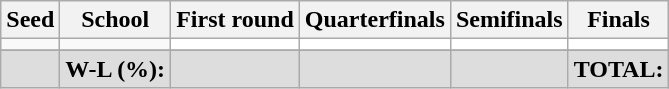<table class="sortable wikitable" style="white-space:nowrap; font-size:100%;">
<tr>
<th>Seed</th>
<th>School</th>
<th>First round</th>
<th>Quarterfinals</th>
<th>Semifinals</th>
<th>Finals</th>
</tr>
<tr>
<td></td>
<td></td>
<td style="background:#fff;"></td>
<td style="background:#fff;"></td>
<td style="background:#fff;"></td>
<td style="background:#fff;"></td>
</tr>
<tr>
</tr>
<tr class="sortbottom" style="text-align:center; background:#ddd;">
<td></td>
<td><strong>W-L (%):</strong></td>
<td></td>
<td></td>
<td></td>
<td><strong>TOTAL:</strong> </td>
</tr>
</table>
